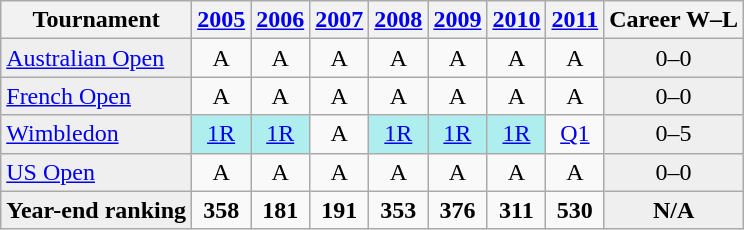<table class="wikitable">
<tr>
<th>Tournament</th>
<th><a href='#'>2005</a></th>
<th><a href='#'>2006</a></th>
<th><a href='#'>2007</a></th>
<th><a href='#'>2008</a></th>
<th><a href='#'>2009</a></th>
<th><a href='#'>2010</a></th>
<th><a href='#'>2011</a></th>
<th>Career W–L</th>
</tr>
<tr>
<td style="background:#EFEFEF;"><a href='#'>Australian Open</a></td>
<td style="text-align:center;">A</td>
<td style="text-align:center;">A</td>
<td style="text-align:center;">A</td>
<td style="text-align:center;">A</td>
<td style="text-align:center;">A</td>
<td style="text-align:center;">A</td>
<td style="text-align:center;">A</td>
<td style="text-align:center; background:#efefef;">0–0</td>
</tr>
<tr>
<td style="background:#EFEFEF;"><a href='#'>French Open</a></td>
<td style="text-align:center;">A</td>
<td style="text-align:center;">A</td>
<td style="text-align:center;">A</td>
<td style="text-align:center;">A</td>
<td style="text-align:center;">A</td>
<td style="text-align:center;">A</td>
<td style="text-align:center;">A</td>
<td style="text-align:center; background:#efefef;">0–0</td>
</tr>
<tr>
<td style="background:#EFEFEF;"><a href='#'>Wimbledon</a></td>
<td style="text-align:center; background:#afeeee;"><a href='#'>1R</a></td>
<td style="text-align:center; background:#afeeee;"><a href='#'>1R</a></td>
<td style="text-align:center;">A</td>
<td style="text-align:center; background:#afeeee;"><a href='#'>1R</a></td>
<td style="text-align:center; background:#afeeee;"><a href='#'>1R</a></td>
<td style="text-align:center; background:#afeeee;"><a href='#'>1R</a></td>
<td style="text-align:center;"><a href='#'>Q1</a></td>
<td style="text-align:center; background:#efefef;">0–5</td>
</tr>
<tr>
<td style="background:#EFEFEF;"><a href='#'>US Open</a></td>
<td style="text-align:center;">A</td>
<td style="text-align:center;">A</td>
<td style="text-align:center;">A</td>
<td style="text-align:center;">A</td>
<td style="text-align:center;">A</td>
<td style="text-align:center;">A</td>
<td style="text-align:center;">A</td>
<td style="text-align:center; background:#efefef;">0–0</td>
</tr>
<tr>
<td style="background:#EFEFEF;"><strong>Year-end ranking</strong></td>
<td style="text-align:center;"><strong>358</strong></td>
<td style="text-align:center;"><strong>181</strong></td>
<td style="text-align:center;"><strong>191</strong></td>
<td style="text-align:center;"><strong>353</strong></td>
<td style="text-align:center;"><strong>376</strong></td>
<td style="text-align:center;"><strong>311</strong></td>
<td style="text-align:center;"><strong>530</strong></td>
<td style="text-align:center; background:#efefef;"><strong>N/A</strong></td>
</tr>
</table>
